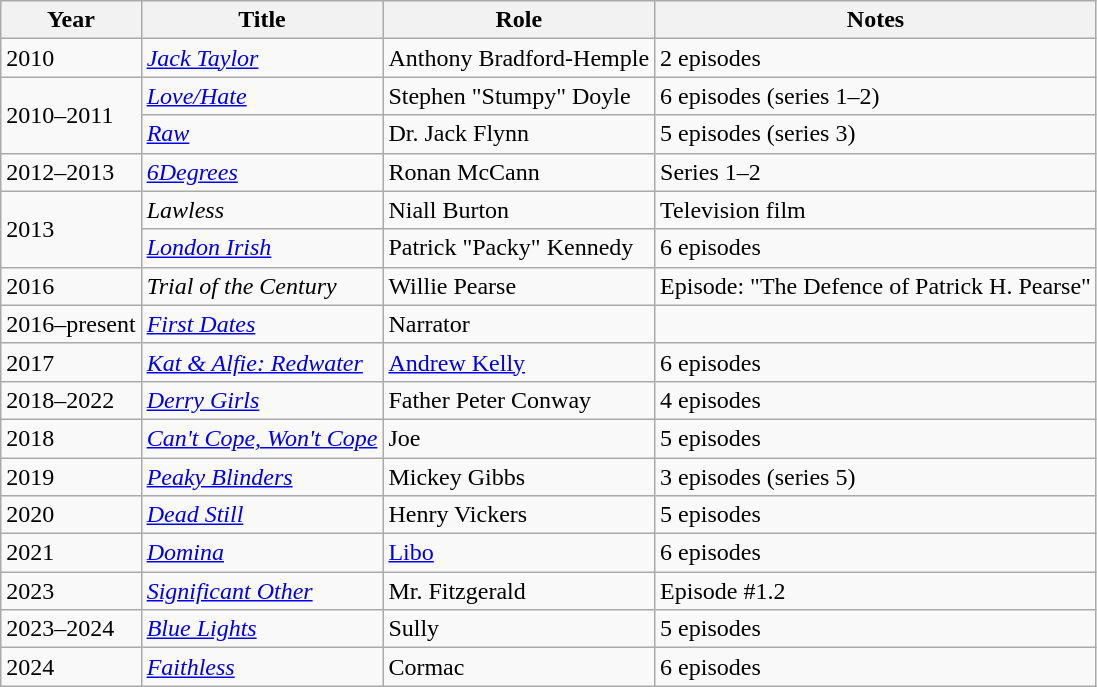<table class="wikitable sortable">
<tr>
<th>Year</th>
<th>Title</th>
<th>Role</th>
<th class="unsortable">Notes</th>
</tr>
<tr>
<td>2010</td>
<td><em><a href='#'>Jack Taylor</a></em></td>
<td>Anthony Bradford-Hemple</td>
<td>2 episodes</td>
</tr>
<tr>
<td rowspan="2">2010–2011</td>
<td><em><a href='#'>Love/Hate</a></em></td>
<td>Stephen "Stumpy" Doyle</td>
<td>6 episodes (series 1–2)</td>
</tr>
<tr>
<td><em><a href='#'>Raw</a></em></td>
<td>Dr. Jack Flynn</td>
<td>5 episodes (series 3)</td>
</tr>
<tr>
<td>2012–2013</td>
<td><em><a href='#'>6Degrees</a></em></td>
<td>Ronan McCann</td>
<td>Series 1–2</td>
</tr>
<tr>
<td rowspan="2">2013</td>
<td><em>Lawless</em></td>
<td>Niall Burton</td>
<td>Television film</td>
</tr>
<tr>
<td><em><a href='#'>London Irish</a></em></td>
<td>Patrick "Packy" Kennedy</td>
<td>6 episodes</td>
</tr>
<tr>
<td>2016</td>
<td><em>Trial of the Century</em></td>
<td>Willie Pearse</td>
<td>Episode: "The Defence of Patrick H. Pearse"</td>
</tr>
<tr>
<td>2016–present</td>
<td><em><a href='#'>First Dates</a></em></td>
<td>Narrator</td>
<td></td>
</tr>
<tr>
<td>2017</td>
<td><em><a href='#'>Kat & Alfie: Redwater</a></em></td>
<td><a href='#'>Andrew Kelly</a></td>
<td>6 episodes</td>
</tr>
<tr>
<td>2018–2022</td>
<td><em><a href='#'>Derry Girls</a></em></td>
<td>Father Peter Conway</td>
<td>4 episodes</td>
</tr>
<tr>
<td>2018</td>
<td><em><a href='#'>Can't Cope, Won't Cope</a></em></td>
<td>Joe</td>
<td>5 episodes</td>
</tr>
<tr>
<td>2019</td>
<td><em><a href='#'>Peaky Blinders</a></em></td>
<td>Mickey Gibbs</td>
<td>3 episodes (series 5)</td>
</tr>
<tr>
<td>2020</td>
<td><em><a href='#'>Dead Still</a></em></td>
<td>Henry Vickers</td>
<td>5 episodes</td>
</tr>
<tr>
<td>2021</td>
<td><em><a href='#'>Domina</a></em></td>
<td><a href='#'>Libo</a></td>
<td>6 episodes</td>
</tr>
<tr>
<td>2023</td>
<td><em><a href='#'>Significant Other</a></em></td>
<td>Mr. Fitzgerald</td>
<td>Episode #1.2</td>
</tr>
<tr>
<td>2023–2024</td>
<td><em><a href='#'>Blue Lights</a></em></td>
<td>Sully</td>
<td>5 episodes</td>
</tr>
<tr>
<td>2024</td>
<td><em><a href='#'>Faithless</a></em></td>
<td>Cormac</td>
<td>6 episodes</td>
</tr>
</table>
